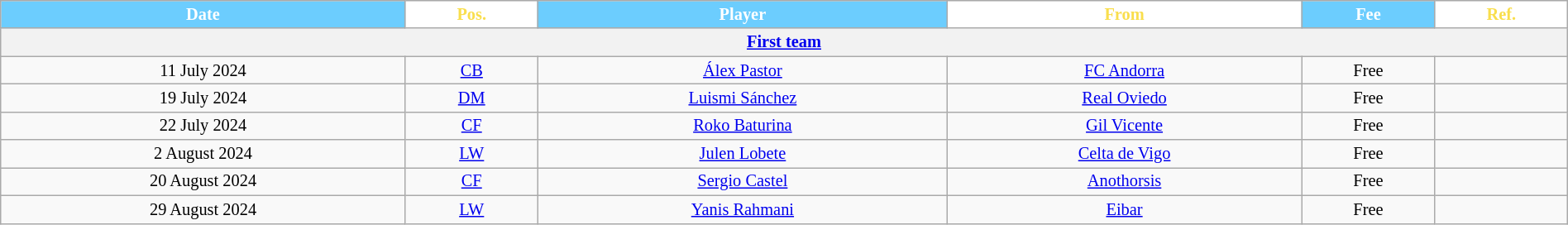<table class="wikitable" style="text-align:center; font-size:85%; width:100%;">
<tr>
<th style="background:#6CCDFE; color:#FFFFFF;">Date</th>
<th style="background:#FFFFFF; color:#F9DE4C;">Pos.</th>
<th style="background:#6CCDFE; color:#FFFFFF;">Player</th>
<th style="background:#FFFFFF; color:#F9DE4C;">From</th>
<th style="background:#6CCDFE; color:#FFFFFF;">Fee</th>
<th style="background:#FFFFFF; color:#F9DE4C;">Ref.</th>
</tr>
<tr>
<th colspan="6"><a href='#'>First team</a></th>
</tr>
<tr>
<td>11 July 2024</td>
<td><a href='#'>CB</a></td>
<td> <a href='#'>Álex Pastor</a></td>
<td> <a href='#'>FC Andorra</a></td>
<td>Free</td>
<td></td>
</tr>
<tr>
<td>19 July 2024</td>
<td><a href='#'>DM</a></td>
<td> <a href='#'>Luismi Sánchez</a></td>
<td> <a href='#'>Real Oviedo</a></td>
<td>Free</td>
<td></td>
</tr>
<tr>
<td>22 July 2024</td>
<td><a href='#'>CF</a></td>
<td> <a href='#'>Roko Baturina</a></td>
<td> <a href='#'>Gil Vicente</a></td>
<td>Free</td>
<td></td>
</tr>
<tr>
<td>2 August 2024</td>
<td><a href='#'>LW</a></td>
<td> <a href='#'>Julen Lobete</a></td>
<td> <a href='#'>Celta de Vigo</a></td>
<td>Free</td>
<td></td>
</tr>
<tr>
<td>20 August 2024</td>
<td><a href='#'>CF</a></td>
<td> <a href='#'>Sergio Castel</a></td>
<td> <a href='#'>Anothorsis</a></td>
<td>Free</td>
<td></td>
</tr>
<tr>
<td>29 August 2024</td>
<td><a href='#'>LW</a></td>
<td> <a href='#'>Yanis Rahmani</a></td>
<td> <a href='#'>Eibar</a></td>
<td>Free</td>
<td></td>
</tr>
</table>
